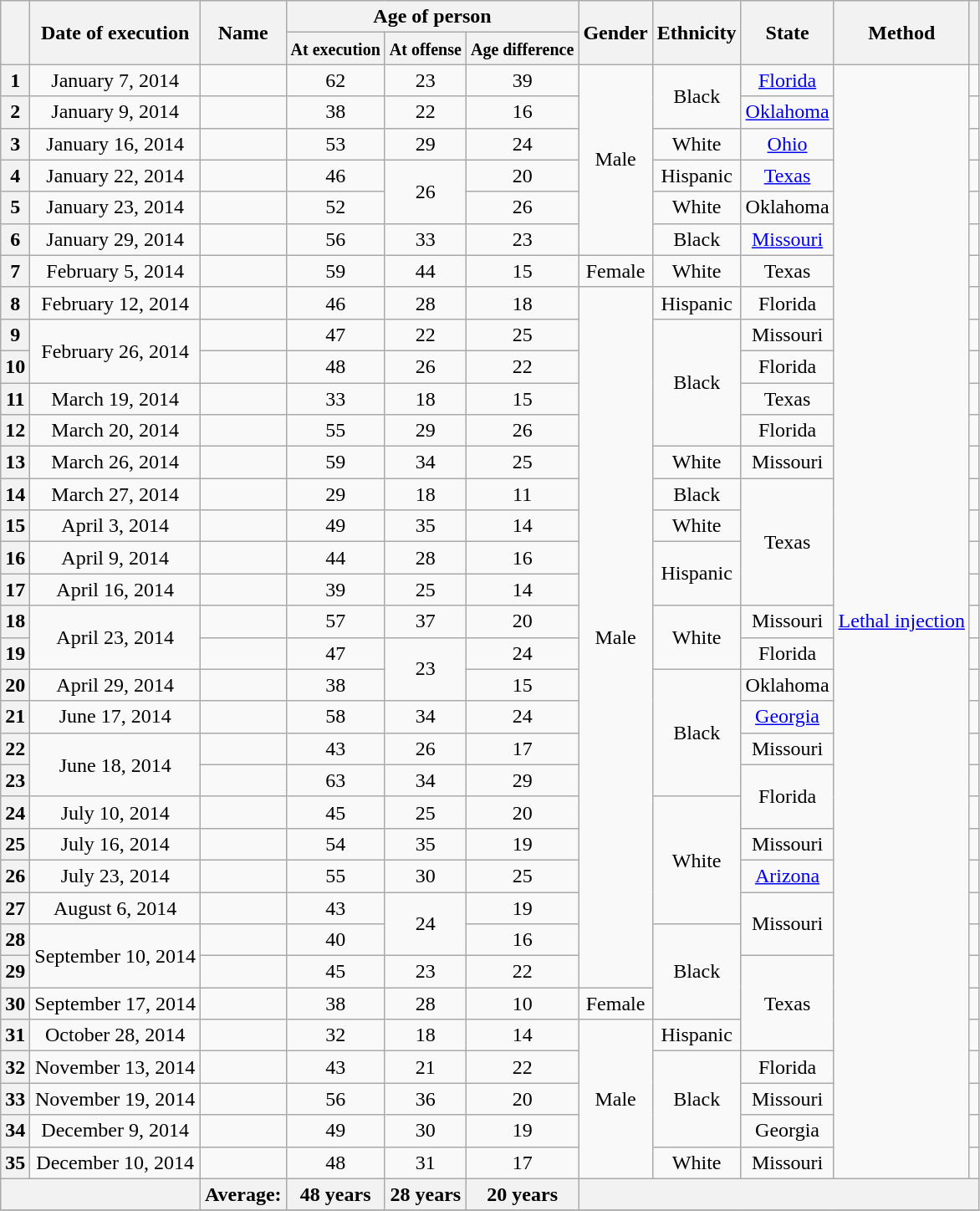<table class="wikitable sortable" style="text-align:center;">
<tr>
<th scope="col" rowspan="2"></th>
<th scope="col" rowspan="2" data-sort-type="date">Date of execution</th>
<th scope="col" rowspan="2">Name</th>
<th scope="col" colspan="3">Age of person</th>
<th scope="col" rowspan="2">Gender</th>
<th scope="col" rowspan="2">Ethnicity</th>
<th scope="col" rowspan="2">State</th>
<th scope="col" rowspan="2">Method</th>
<th scope="col" rowspan="2"></th>
</tr>
<tr>
<th scope="col"><small>At execution</small></th>
<th scope="col"><small>At offense</small></th>
<th scope="col"><small>Age difference</small></th>
</tr>
<tr>
<th scope="row">1</th>
<td>January 7, 2014</td>
<td></td>
<td>62 </td>
<td>23</td>
<td>39</td>
<td rowspan="6">Male</td>
<td rowspan="2">Black</td>
<td><a href='#'>Florida</a></td>
<td rowspan="35"><a href='#'>Lethal injection</a></td>
<td></td>
</tr>
<tr>
<th scope="row">2</th>
<td>January 9, 2014</td>
<td></td>
<td>38 </td>
<td>22</td>
<td>16</td>
<td><a href='#'>Oklahoma</a></td>
<td></td>
</tr>
<tr>
<th scope="row">3</th>
<td>January 16, 2014</td>
<td></td>
<td>53 </td>
<td>29</td>
<td>24</td>
<td>White</td>
<td><a href='#'>Ohio</a></td>
<td></td>
</tr>
<tr>
<th scope="row">4</th>
<td>January 22, 2014</td>
<td></td>
<td>46 </td>
<td rowspan="2">26</td>
<td>20</td>
<td>Hispanic</td>
<td><a href='#'>Texas</a></td>
<td></td>
</tr>
<tr>
<th scope="row">5</th>
<td>January 23, 2014</td>
<td></td>
<td>52 </td>
<td>26</td>
<td>White</td>
<td>Oklahoma</td>
<td></td>
</tr>
<tr>
<th scope="row">6</th>
<td>January 29, 2014</td>
<td></td>
<td>56 </td>
<td>33</td>
<td>23</td>
<td>Black</td>
<td><a href='#'>Missouri</a></td>
<td></td>
</tr>
<tr>
<th scope="row">7</th>
<td>February 5, 2014</td>
<td></td>
<td>59 </td>
<td>44</td>
<td>15</td>
<td>Female</td>
<td>White</td>
<td>Texas</td>
<td></td>
</tr>
<tr>
<th scope="row">8</th>
<td>February 12, 2014</td>
<td></td>
<td>46 </td>
<td>28</td>
<td>18</td>
<td rowspan="22">Male</td>
<td>Hispanic</td>
<td>Florida</td>
<td></td>
</tr>
<tr>
<th scope="row">9</th>
<td rowspan="2">February 26, 2014</td>
<td></td>
<td>47 </td>
<td>22</td>
<td>25</td>
<td rowspan="4">Black</td>
<td>Missouri</td>
<td></td>
</tr>
<tr>
<th scope="row">10</th>
<td></td>
<td>48 </td>
<td>26</td>
<td>22</td>
<td>Florida</td>
<td></td>
</tr>
<tr>
<th scope="row">11</th>
<td>March 19, 2014</td>
<td></td>
<td>33 </td>
<td>18</td>
<td>15</td>
<td>Texas</td>
<td></td>
</tr>
<tr>
<th scope="row">12</th>
<td>March 20, 2014</td>
<td></td>
<td>55 </td>
<td>29</td>
<td>26</td>
<td>Florida</td>
<td></td>
</tr>
<tr>
<th scope="row">13</th>
<td>March 26, 2014</td>
<td></td>
<td>59 </td>
<td>34</td>
<td>25</td>
<td>White</td>
<td>Missouri</td>
<td></td>
</tr>
<tr>
<th scope="row">14</th>
<td>March 27, 2014</td>
<td></td>
<td>29 </td>
<td>18</td>
<td>11</td>
<td>Black</td>
<td rowspan="4">Texas</td>
<td></td>
</tr>
<tr>
<th scope="row">15</th>
<td>April 3, 2014</td>
<td></td>
<td>49 </td>
<td>35</td>
<td>14</td>
<td>White</td>
<td></td>
</tr>
<tr>
<th scope="row">16</th>
<td>April 9, 2014</td>
<td></td>
<td>44 </td>
<td>28</td>
<td>16</td>
<td rowspan="2">Hispanic</td>
<td></td>
</tr>
<tr>
<th scope="row">17</th>
<td>April 16, 2014</td>
<td></td>
<td>39 </td>
<td>25</td>
<td>14</td>
<td></td>
</tr>
<tr>
<th scope="row">18</th>
<td rowspan="2">April 23, 2014</td>
<td></td>
<td>57 </td>
<td>37</td>
<td>20</td>
<td rowspan="2">White</td>
<td>Missouri</td>
<td></td>
</tr>
<tr>
<th scope="row">19</th>
<td></td>
<td>47 </td>
<td rowspan="2">23</td>
<td>24</td>
<td>Florida</td>
<td></td>
</tr>
<tr>
<th scope="row">20</th>
<td>April 29, 2014</td>
<td></td>
<td>38 </td>
<td>15</td>
<td rowspan="4">Black</td>
<td>Oklahoma</td>
<td></td>
</tr>
<tr>
<th scope="row">21</th>
<td>June 17, 2014</td>
<td></td>
<td>58 </td>
<td>34</td>
<td>24</td>
<td><a href='#'>Georgia</a></td>
<td></td>
</tr>
<tr>
<th scope="row">22</th>
<td rowspan="2">June 18, 2014</td>
<td></td>
<td>43 </td>
<td>26</td>
<td>17</td>
<td>Missouri</td>
<td></td>
</tr>
<tr>
<th scope="row">23</th>
<td></td>
<td>63 </td>
<td>34</td>
<td>29</td>
<td rowspan="2">Florida</td>
<td></td>
</tr>
<tr>
<th scope="row">24</th>
<td>July 10, 2014</td>
<td></td>
<td>45 </td>
<td>25</td>
<td>20</td>
<td rowspan="4">White</td>
<td></td>
</tr>
<tr>
<th scope="row">25</th>
<td>July 16, 2014</td>
<td></td>
<td>54 </td>
<td>35</td>
<td>19</td>
<td>Missouri</td>
<td></td>
</tr>
<tr>
<th scope="row">26</th>
<td>July 23, 2014</td>
<td></td>
<td>55 </td>
<td>30</td>
<td>25</td>
<td><a href='#'>Arizona</a></td>
<td></td>
</tr>
<tr>
<th scope="row">27</th>
<td>August 6, 2014</td>
<td></td>
<td>43 </td>
<td rowspan="2">24</td>
<td>19</td>
<td rowspan="2">Missouri</td>
<td></td>
</tr>
<tr>
<th scope="row">28</th>
<td rowspan="2">September 10, 2014</td>
<td></td>
<td>40 </td>
<td>16</td>
<td Rowspan="3">Black</td>
<td></td>
</tr>
<tr>
<th scope="row">29</th>
<td></td>
<td>45 </td>
<td>23</td>
<td>22</td>
<td rowspan="3">Texas</td>
<td></td>
</tr>
<tr>
<th scope="row">30</th>
<td>September 17, 2014</td>
<td></td>
<td>38 </td>
<td>28</td>
<td>10</td>
<td>Female</td>
<td></td>
</tr>
<tr>
<th scope="row">31</th>
<td>October 28, 2014</td>
<td></td>
<td>32 </td>
<td>18</td>
<td>14</td>
<td rowspan="5">Male</td>
<td>Hispanic</td>
<td></td>
</tr>
<tr>
<th scope="row">32</th>
<td>November 13, 2014</td>
<td></td>
<td>43 </td>
<td>21</td>
<td>22</td>
<td rowspan="3">Black</td>
<td>Florida</td>
<td></td>
</tr>
<tr>
<th scope="row">33</th>
<td>November 19, 2014</td>
<td></td>
<td>56 </td>
<td>36</td>
<td>20</td>
<td>Missouri</td>
<td></td>
</tr>
<tr>
<th scope="row">34</th>
<td>December 9, 2014</td>
<td></td>
<td>49 </td>
<td>30</td>
<td>19</td>
<td>Georgia</td>
<td></td>
</tr>
<tr>
<th scope="row">35</th>
<td>December 10, 2014</td>
<td></td>
<td>48 </td>
<td>31</td>
<td>17</td>
<td>White</td>
<td>Missouri</td>
<td></td>
</tr>
<tr class="sortbottom">
<th colspan="2"></th>
<th>Average:</th>
<th>48 years</th>
<th>28 years</th>
<th>20 years</th>
<th colspan="5"></th>
</tr>
<tr>
</tr>
</table>
